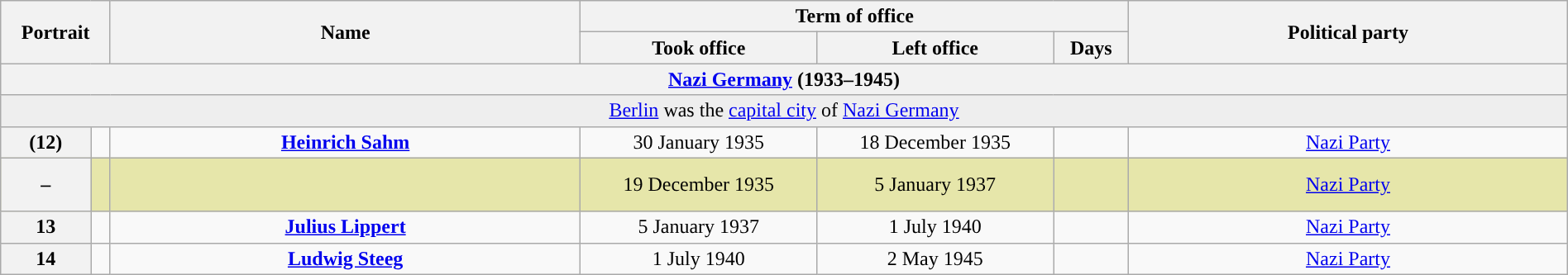<table class="wikitable" style="text-align:center; width:100%; border:1px #AAAAFF solid">
<tr>
<th width=80px rowspan=2 colspan=2>Portrait</th>
<th width=30% rowspan=2>Name<br></th>
<th width=35% colspan=3>Term of office</th>
<th width=28% rowspan=2>Political party</th>
</tr>
<tr>
<th>Took office</th>
<th>Left office</th>
<th>Days</th>
</tr>
<tr>
<th colspan="7"><a href='#'>Nazi Germany</a> (1933–1945)</th>
</tr>
<tr>
<td bgcolor=#EEEEEE colspan=7><a href='#'>Berlin</a> was the <a href='#'>capital city</a>  of <a href='#'>Nazi Germany</a></td>
</tr>
<tr>
<th style="background:">(12)</th>
<td></td>
<td><strong><a href='#'>Heinrich Sahm</a></strong><br></td>
<td>30 January 1935</td>
<td>18 December 1935</td>
<td></td>
<td><a href='#'>Nazi Party</a></td>
</tr>
<tr style="background-color: #E6E6AA" |>
<th style="background:">–</th>
<td></td>
<td><strong></strong><br><br></td>
<td>19 December 1935</td>
<td>5 January 1937</td>
<td></td>
<td><a href='#'>Nazi Party</a><br></td>
</tr>
<tr>
<th style="background:">13</th>
<td></td>
<td><strong><a href='#'>Julius Lippert</a></strong><br></td>
<td>5 January 1937</td>
<td>1 July 1940</td>
<td></td>
<td><a href='#'>Nazi Party</a></td>
</tr>
<tr>
<th style="background:">14</th>
<td></td>
<td><strong><a href='#'>Ludwig Steeg</a></strong><br></td>
<td>1 July 1940</td>
<td>2 May 1945</td>
<td></td>
<td><a href='#'>Nazi Party</a></td>
</tr>
</table>
